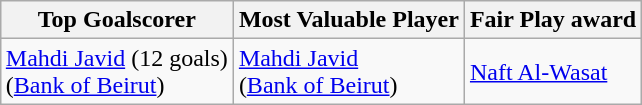<table class="wikitable" style="center; margin: 0 auto;">
<tr>
<th>Top Goalscorer</th>
<th>Most Valuable Player</th>
<th>Fair Play award</th>
</tr>
<tr>
<td> <a href='#'>Mahdi Javid</a> (12 goals)<br>(<a href='#'>Bank of Beirut</a>)</td>
<td> <a href='#'>Mahdi Javid</a><br>(<a href='#'>Bank of Beirut</a>)</td>
<td> <a href='#'>Naft Al-Wasat</a></td>
</tr>
</table>
